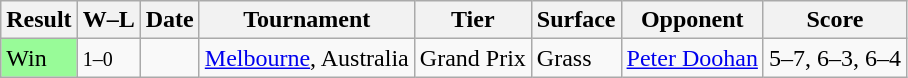<table class="sortable wikitable">
<tr>
<th>Result</th>
<th class="unsortable">W–L</th>
<th>Date</th>
<th>Tournament</th>
<th>Tier</th>
<th>Surface</th>
<th>Opponent</th>
<th class="unsortable">Score</th>
</tr>
<tr>
<td style="background:#98fb98;">Win</td>
<td><small>1–0</small></td>
<td><a href='#'></a></td>
<td><a href='#'>Melbourne</a>, Australia</td>
<td>Grand Prix</td>
<td>Grass</td>
<td> <a href='#'>Peter Doohan</a></td>
<td>5–7, 6–3, 6–4</td>
</tr>
</table>
